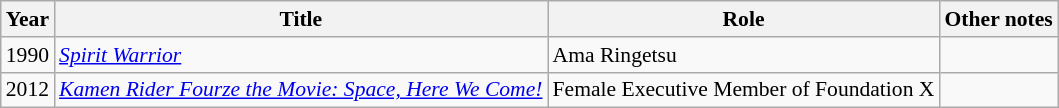<table class="wikitable" style="font-size: 90%;">
<tr>
<th>Year</th>
<th>Title</th>
<th>Role</th>
<th>Other notes</th>
</tr>
<tr>
<td>1990</td>
<td><em><a href='#'>Spirit Warrior</a></em></td>
<td>Ama Ringetsu</td>
<td></td>
</tr>
<tr>
<td>2012</td>
<td><em><a href='#'>Kamen Rider Fourze the Movie: Space, Here We Come!</a></em></td>
<td>Female Executive Member of Foundation X</td>
<td></td>
</tr>
</table>
